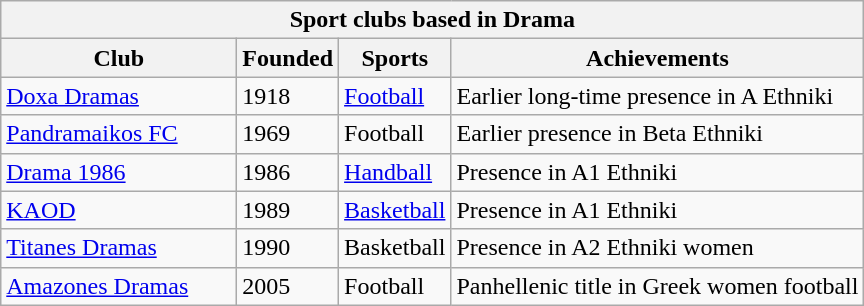<table class="wikitable">
<tr>
<th colspan="4">Sport clubs based in Drama</th>
</tr>
<tr>
<th width="150">Club</th>
<th>Founded</th>
<th>Sports</th>
<th>Achievements</th>
</tr>
<tr>
<td><a href='#'>Doxa Dramas</a></td>
<td>1918</td>
<td><a href='#'>Football</a></td>
<td>Earlier long-time presence in A Ethniki</td>
</tr>
<tr>
<td><a href='#'>Pandramaikos FC</a></td>
<td>1969</td>
<td>Football</td>
<td>Earlier presence in Beta Ethniki</td>
</tr>
<tr>
<td><a href='#'>Drama 1986</a></td>
<td>1986</td>
<td><a href='#'>Handball</a></td>
<td>Presence in A1 Ethniki</td>
</tr>
<tr>
<td><a href='#'>KAOD</a></td>
<td>1989</td>
<td><a href='#'>Basketball</a></td>
<td>Presence in A1 Ethniki</td>
</tr>
<tr>
<td><a href='#'>Titanes Dramas</a></td>
<td>1990</td>
<td>Basketball</td>
<td>Presence in A2 Ethniki women</td>
</tr>
<tr>
<td><a href='#'>Amazones Dramas</a></td>
<td>2005</td>
<td>Football</td>
<td>Panhellenic title in Greek women football</td>
</tr>
</table>
